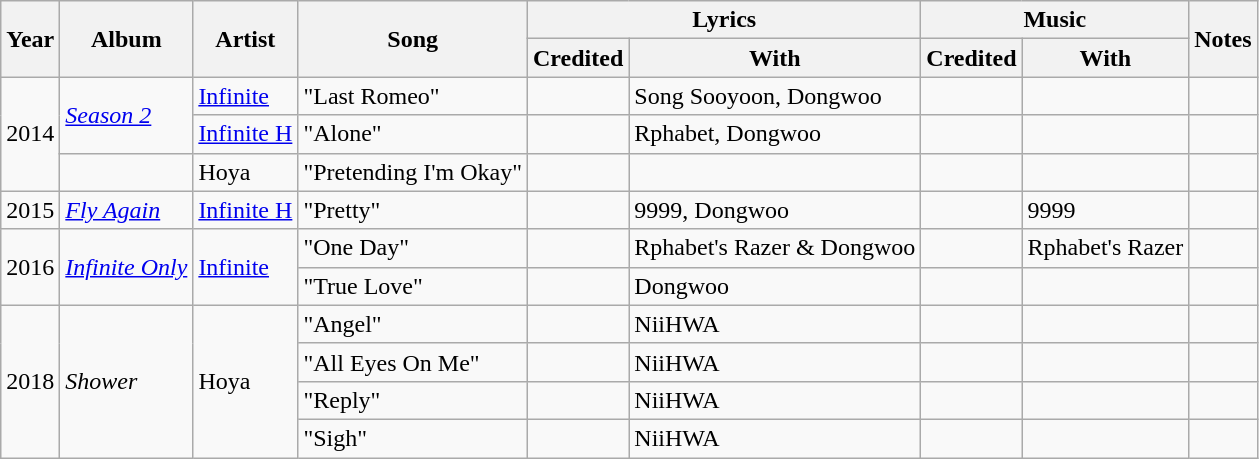<table class="wikitable">
<tr>
<th rowspan="2">Year</th>
<th rowspan="2">Album</th>
<th rowspan="2">Artist</th>
<th rowspan="2">Song</th>
<th colspan="2">Lyrics</th>
<th colspan="2">Music</th>
<th rowspan="2">Notes</th>
</tr>
<tr>
<th>Credited</th>
<th>With</th>
<th>Credited</th>
<th>With</th>
</tr>
<tr>
<td rowspan="3">2014</td>
<td rowspan="2"><em><a href='#'>Season 2</a></em></td>
<td><a href='#'>Infinite</a></td>
<td>"Last Romeo"</td>
<td></td>
<td>Song Sooyoon, Dongwoo</td>
<td></td>
<td></td>
<td></td>
</tr>
<tr>
<td><a href='#'>Infinite H</a></td>
<td>"Alone"</td>
<td></td>
<td>Rphabet, Dongwoo</td>
<td></td>
<td></td>
<td></td>
</tr>
<tr>
<td></td>
<td>Hoya</td>
<td>"Pretending I'm Okay"</td>
<td></td>
<td></td>
<td></td>
<td></td>
<td></td>
</tr>
<tr>
<td>2015</td>
<td><em><a href='#'>Fly Again</a></em></td>
<td><a href='#'>Infinite H</a></td>
<td>"Pretty"</td>
<td></td>
<td>9999, Dongwoo</td>
<td></td>
<td>9999</td>
<td></td>
</tr>
<tr>
<td rowspan="2">2016</td>
<td rowspan="2"><em><a href='#'>Infinite Only</a></em></td>
<td rowspan="2"><a href='#'>Infinite</a></td>
<td>"One Day"</td>
<td></td>
<td>Rphabet's Razer & Dongwoo</td>
<td></td>
<td>Rphabet's Razer</td>
<td></td>
</tr>
<tr>
<td>"True Love"</td>
<td></td>
<td>Dongwoo</td>
<td></td>
<td></td>
<td></td>
</tr>
<tr>
<td rowspan="4">2018</td>
<td rowspan="4"><em>Shower</em></td>
<td rowspan="4">Hoya</td>
<td>"Angel"</td>
<td></td>
<td>NiiHWA</td>
<td></td>
<td></td>
<td></td>
</tr>
<tr>
<td>"All Eyes On Me"</td>
<td></td>
<td>NiiHWA</td>
<td></td>
<td></td>
<td></td>
</tr>
<tr>
<td>"Reply"</td>
<td></td>
<td>NiiHWA</td>
<td></td>
<td></td>
<td></td>
</tr>
<tr>
<td>"Sigh"</td>
<td></td>
<td>NiiHWA</td>
<td></td>
<td></td>
<td></td>
</tr>
</table>
